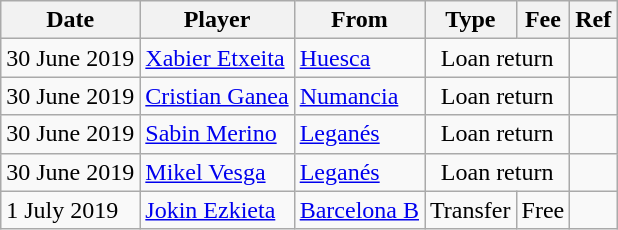<table class="wikitable">
<tr>
<th>Date</th>
<th>Player</th>
<th>From</th>
<th>Type</th>
<th>Fee</th>
<th>Ref</th>
</tr>
<tr>
<td>30 June 2019</td>
<td> <a href='#'>Xabier Etxeita</a></td>
<td><a href='#'>Huesca</a></td>
<td style="text-align:center;" colspan="2">Loan return</td>
<td align=center></td>
</tr>
<tr>
<td>30 June 2019</td>
<td> <a href='#'>Cristian Ganea</a></td>
<td><a href='#'>Numancia</a></td>
<td style="text-align:center;" colspan="2">Loan return</td>
<td align=center></td>
</tr>
<tr>
<td>30 June 2019</td>
<td> <a href='#'>Sabin Merino</a></td>
<td><a href='#'>Leganés</a></td>
<td style="text-align:center;" colspan="2">Loan return</td>
<td align=center></td>
</tr>
<tr>
<td>30 June 2019</td>
<td> <a href='#'>Mikel Vesga</a></td>
<td><a href='#'>Leganés</a></td>
<td style="text-align:center;" colspan="2">Loan return</td>
<td align=center></td>
</tr>
<tr>
<td>1 July 2019</td>
<td> <a href='#'>Jokin Ezkieta</a></td>
<td><a href='#'>Barcelona B</a></td>
<td align=center>Transfer</td>
<td align=center>Free</td>
<td align=center></td>
</tr>
</table>
